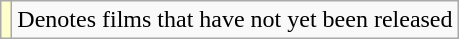<table class="wikitable">
<tr>
<td style="background:#FFFFCC;"></td>
<td>Denotes films that have not yet been released</td>
</tr>
</table>
